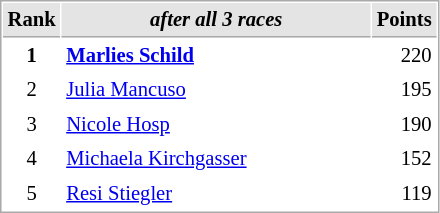<table cellspacing="1" cellpadding="3" style="border:1px solid #AAAAAA;font-size:86%">
<tr bgcolor="#E4E4E4">
<th style="border-bottom:1px solid #AAAAAA" width=10>Rank</th>
<th style="border-bottom:1px solid #AAAAAA" width=200><em>after all 3 races</em></th>
<th style="border-bottom:1px solid #AAAAAA" width=20>Points</th>
</tr>
<tr>
<td align="center"><strong>1</strong></td>
<td> <strong><a href='#'>Marlies Schild</a> </strong></td>
<td align="right">220</td>
</tr>
<tr>
<td align="center">2</td>
<td> <a href='#'>Julia Mancuso</a></td>
<td align="right">195</td>
</tr>
<tr>
<td align="center">3</td>
<td> <a href='#'>Nicole Hosp</a></td>
<td align="right">190</td>
</tr>
<tr>
<td align="center">4</td>
<td> <a href='#'>Michaela Kirchgasser</a></td>
<td align="right">152</td>
</tr>
<tr>
<td align="center">5</td>
<td> <a href='#'>Resi Stiegler</a></td>
<td align="right">119</td>
</tr>
</table>
